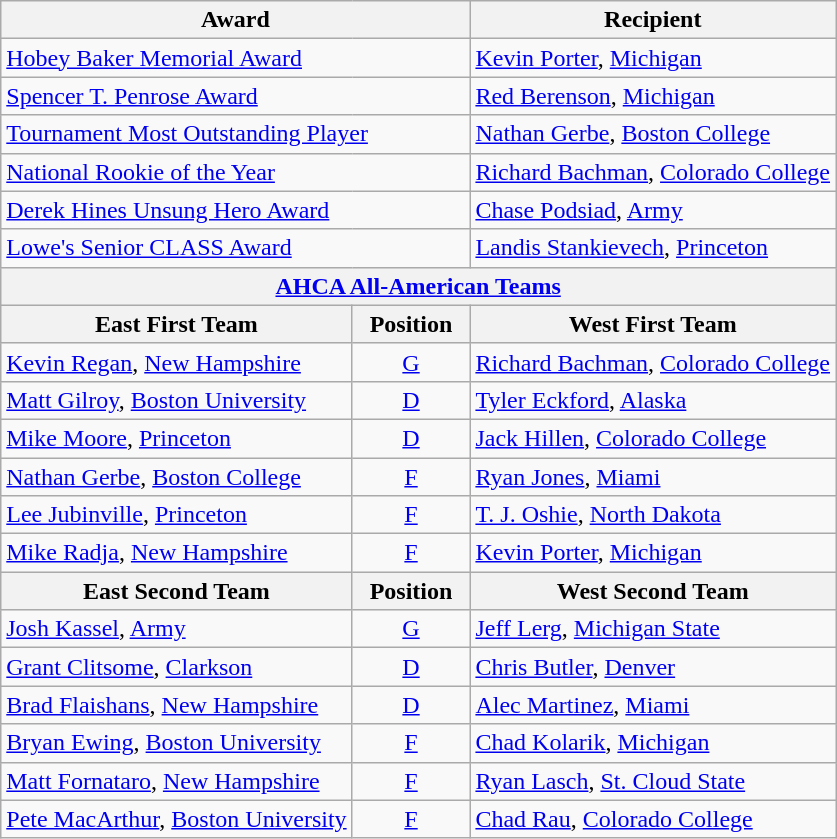<table class="wikitable">
<tr>
<th colspan=2>Award</th>
<th>Recipient</th>
</tr>
<tr>
<td colspan=2><a href='#'>Hobey Baker Memorial Award</a></td>
<td><a href='#'>Kevin Porter</a>, <a href='#'>Michigan</a></td>
</tr>
<tr>
<td colspan=2><a href='#'>Spencer T. Penrose Award</a></td>
<td><a href='#'>Red Berenson</a>, <a href='#'>Michigan</a></td>
</tr>
<tr>
<td colspan=2><a href='#'>Tournament Most Outstanding Player</a></td>
<td><a href='#'>Nathan Gerbe</a>, <a href='#'>Boston College</a></td>
</tr>
<tr>
<td colspan=2><a href='#'>National Rookie of the Year</a></td>
<td><a href='#'>Richard Bachman</a>, <a href='#'>Colorado College</a></td>
</tr>
<tr>
<td colspan=2><a href='#'>Derek Hines Unsung Hero Award</a></td>
<td><a href='#'>Chase Podsiad</a>, <a href='#'>Army</a></td>
</tr>
<tr>
<td colspan=2><a href='#'>Lowe's Senior CLASS Award</a></td>
<td><a href='#'>Landis Stankievech</a>, <a href='#'>Princeton</a></td>
</tr>
<tr>
<th colspan=3><a href='#'>AHCA All-American Teams</a></th>
</tr>
<tr>
<th>East First Team</th>
<th>  Position  </th>
<th>West First Team</th>
</tr>
<tr>
<td><a href='#'>Kevin Regan</a>, <a href='#'>New Hampshire</a></td>
<td align=center><a href='#'>G</a></td>
<td><a href='#'>Richard Bachman</a>, <a href='#'>Colorado College</a></td>
</tr>
<tr>
<td><a href='#'>Matt Gilroy</a>, <a href='#'>Boston University</a></td>
<td align=center><a href='#'>D</a></td>
<td><a href='#'>Tyler Eckford</a>, <a href='#'>Alaska</a></td>
</tr>
<tr>
<td><a href='#'>Mike Moore</a>, <a href='#'>Princeton</a></td>
<td align=center><a href='#'>D</a></td>
<td><a href='#'>Jack Hillen</a>, <a href='#'>Colorado College</a></td>
</tr>
<tr>
<td><a href='#'>Nathan Gerbe</a>, <a href='#'>Boston College</a></td>
<td align=center><a href='#'>F</a></td>
<td><a href='#'>Ryan Jones</a>, <a href='#'>Miami</a></td>
</tr>
<tr>
<td><a href='#'>Lee Jubinville</a>, <a href='#'>Princeton</a></td>
<td align=center><a href='#'>F</a></td>
<td><a href='#'>T. J. Oshie</a>, <a href='#'>North Dakota</a></td>
</tr>
<tr>
<td><a href='#'>Mike Radja</a>, <a href='#'>New Hampshire</a></td>
<td align=center><a href='#'>F</a></td>
<td><a href='#'>Kevin Porter</a>, <a href='#'>Michigan</a></td>
</tr>
<tr>
<th>East Second Team</th>
<th>  Position  </th>
<th>West Second Team</th>
</tr>
<tr>
<td><a href='#'>Josh Kassel</a>, <a href='#'>Army</a></td>
<td align=center><a href='#'>G</a></td>
<td><a href='#'>Jeff Lerg</a>, <a href='#'>Michigan State</a></td>
</tr>
<tr>
<td><a href='#'>Grant Clitsome</a>, <a href='#'>Clarkson</a></td>
<td align=center><a href='#'>D</a></td>
<td><a href='#'>Chris Butler</a>, <a href='#'>Denver</a></td>
</tr>
<tr>
<td><a href='#'>Brad Flaishans</a>, <a href='#'>New Hampshire</a></td>
<td align=center><a href='#'>D</a></td>
<td><a href='#'>Alec Martinez</a>, <a href='#'>Miami</a></td>
</tr>
<tr>
<td><a href='#'>Bryan Ewing</a>, <a href='#'>Boston University</a></td>
<td align=center><a href='#'>F</a></td>
<td><a href='#'>Chad Kolarik</a>, <a href='#'>Michigan</a></td>
</tr>
<tr>
<td><a href='#'>Matt Fornataro</a>, <a href='#'>New Hampshire</a></td>
<td align=center><a href='#'>F</a></td>
<td><a href='#'>Ryan Lasch</a>, <a href='#'>St. Cloud State</a></td>
</tr>
<tr>
<td><a href='#'>Pete MacArthur</a>, <a href='#'>Boston University</a></td>
<td align=center><a href='#'>F</a></td>
<td><a href='#'>Chad Rau</a>, <a href='#'>Colorado College</a></td>
</tr>
</table>
